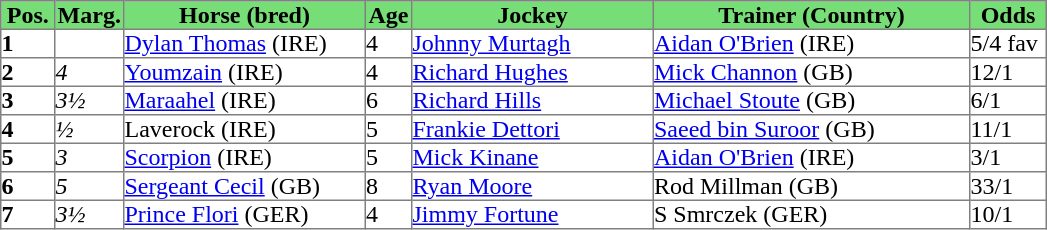<table class = "sortable" | border="1" cellpadding="0" style="border-collapse: collapse;">
<tr style="background:#7d7; text-align:center;">
<th style="width:35px;"><strong>Pos.</strong></th>
<th style="width:45px;"><strong>Marg.</strong></th>
<th style="width:160px;"><strong>Horse (bred)</strong></th>
<th style="width:30px;"><strong>Age</strong></th>
<th style="width:160px;"><strong>Jockey</strong></th>
<th style="width:210px;"><strong>Trainer (Country)</strong></th>
<th style="width:50px;"><strong>Odds</strong></th>
</tr>
<tr>
<td><strong>1</strong></td>
<td></td>
<td><a href='#'>Dylan Thomas</a> (IRE)</td>
<td>4</td>
<td><a href='#'>Johnny Murtagh</a></td>
<td><a href='#'>Aidan O'Brien</a> (IRE)</td>
<td>5/4 fav</td>
</tr>
<tr>
<td><strong>2</strong></td>
<td><em>4</em></td>
<td><a href='#'>Youmzain</a> (IRE)</td>
<td>4</td>
<td><a href='#'>Richard Hughes</a></td>
<td><a href='#'>Mick Channon</a> (GB)</td>
<td>12/1</td>
</tr>
<tr>
<td><strong>3</strong></td>
<td><em>3½</em></td>
<td><a href='#'>Maraahel</a> (IRE)</td>
<td>6</td>
<td><a href='#'>Richard Hills</a></td>
<td><a href='#'>Michael Stoute</a> (GB)</td>
<td>6/1</td>
</tr>
<tr>
<td><strong>4</strong></td>
<td><em>½</em></td>
<td>Laverock (IRE)</td>
<td>5</td>
<td><a href='#'>Frankie Dettori</a></td>
<td><a href='#'>Saeed bin Suroor</a> (GB)</td>
<td>11/1</td>
</tr>
<tr>
<td><strong>5</strong></td>
<td><em>3</em></td>
<td><a href='#'>Scorpion</a> (IRE)</td>
<td>5</td>
<td><a href='#'>Mick Kinane</a></td>
<td><a href='#'>Aidan O'Brien</a> (IRE)</td>
<td>3/1</td>
</tr>
<tr>
<td><strong>6</strong></td>
<td><em>5</em></td>
<td><a href='#'>Sergeant Cecil</a> (GB)</td>
<td>8</td>
<td><a href='#'>Ryan Moore</a></td>
<td>Rod Millman (GB)</td>
<td>33/1</td>
</tr>
<tr>
<td><strong>7</strong></td>
<td><em>3½</em></td>
<td><a href='#'>Prince Flori</a> (GER)</td>
<td>4</td>
<td><a href='#'>Jimmy Fortune</a></td>
<td>S Smrczek (GER)</td>
<td>10/1</td>
</tr>
</table>
